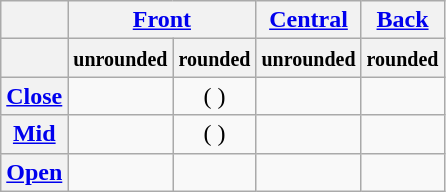<table class="wikitable" style="text-align:center">
<tr>
<th></th>
<th colspan=2><a href='#'>Front</a></th>
<th><a href='#'>Central</a></th>
<th><a href='#'>Back</a></th>
</tr>
<tr>
<th></th>
<th><small>unrounded</small></th>
<th><small>rounded</small></th>
<th><small>unrounded</small></th>
<th><small>rounded</small></th>
</tr>
<tr>
<th><a href='#'>Close</a></th>
<td> </td>
<td>( )</td>
<td></td>
<td> </td>
</tr>
<tr>
<th><a href='#'>Mid</a></th>
<td> </td>
<td>( )</td>
<td></td>
<td> </td>
</tr>
<tr>
<th><a href='#'>Open</a></th>
<td></td>
<td></td>
<td> </td>
<td></td>
</tr>
</table>
